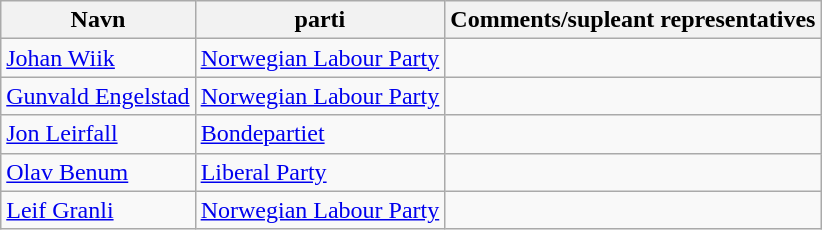<table class="wikitable">
<tr>
<th>Navn</th>
<th>parti</th>
<th>Comments/supleant representatives</th>
</tr>
<tr>
<td><a href='#'>Johan Wiik</a></td>
<td><a href='#'>Norwegian Labour Party</a></td>
<td></td>
</tr>
<tr>
<td><a href='#'>Gunvald Engelstad</a></td>
<td><a href='#'>Norwegian Labour Party</a></td>
<td></td>
</tr>
<tr>
<td><a href='#'>Jon Leirfall</a></td>
<td><a href='#'>Bondepartiet</a></td>
<td></td>
</tr>
<tr>
<td><a href='#'>Olav Benum</a></td>
<td><a href='#'>Liberal Party</a></td>
<td></td>
</tr>
<tr>
<td><a href='#'>Leif Granli</a></td>
<td><a href='#'>Norwegian Labour Party</a></td>
<td></td>
</tr>
</table>
